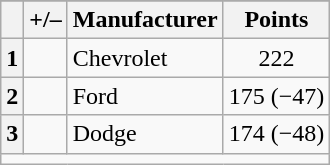<table class="wikitable">
<tr>
</tr>
<tr>
<th scope="col"></th>
<th scope="col">+/–</th>
<th scope="col">Manufacturer</th>
<th scope="col">Points</th>
</tr>
<tr>
<th scope="row">1</th>
<td align="left"></td>
<td>Chevrolet</td>
<td style="text-align:center;">222</td>
</tr>
<tr>
<th scope="row">2</th>
<td align="left"></td>
<td>Ford</td>
<td style="text-align:center;">175 (−47)</td>
</tr>
<tr>
<th scope="row">3</th>
<td align="left"></td>
<td>Dodge</td>
<td style="text-align:center;">174 (−48)</td>
</tr>
<tr class="sortbottom">
<td colspan="9"></td>
</tr>
</table>
